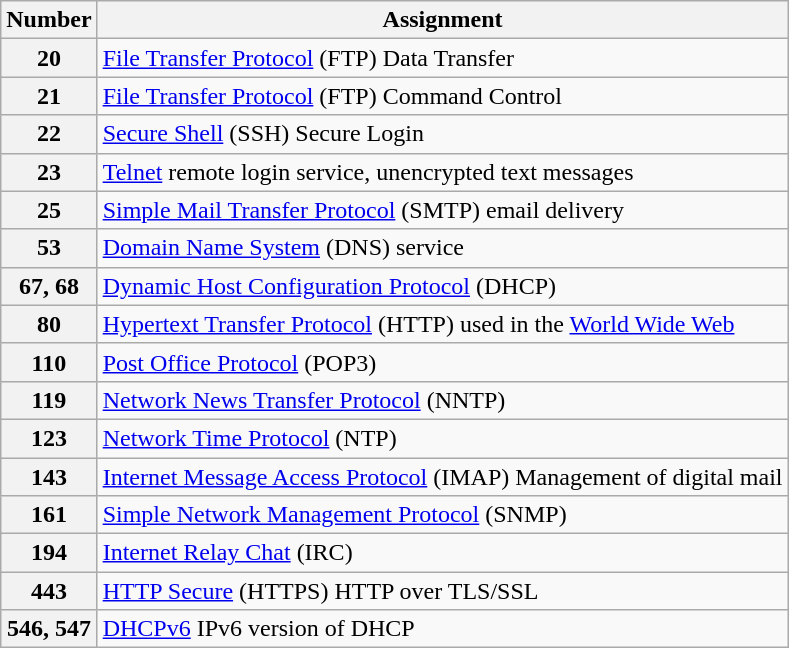<table class="wikitable">
<tr>
<th scope="col">Number</th>
<th scope="col">Assignment</th>
</tr>
<tr>
<th scope="row">20</th>
<td><a href='#'>File Transfer Protocol</a> (FTP) Data Transfer</td>
</tr>
<tr>
<th scope="row">21</th>
<td><a href='#'>File Transfer Protocol</a> (FTP) Command Control</td>
</tr>
<tr>
<th scope="row">22</th>
<td><a href='#'>Secure Shell</a> (SSH) Secure Login</td>
</tr>
<tr>
<th scope="row">23</th>
<td><a href='#'>Telnet</a> remote login service, unencrypted text messages</td>
</tr>
<tr>
<th scope="row">25</th>
<td><a href='#'>Simple Mail Transfer Protocol</a> (SMTP) email delivery</td>
</tr>
<tr>
<th scope="row">53</th>
<td><a href='#'>Domain Name System</a> (DNS) service</td>
</tr>
<tr>
<th scope="row">67, 68</th>
<td><a href='#'>Dynamic Host Configuration Protocol</a> (DHCP)</td>
</tr>
<tr>
<th scope="row">80</th>
<td><a href='#'>Hypertext Transfer Protocol</a> (HTTP) used in the <a href='#'>World Wide Web</a></td>
</tr>
<tr>
<th scope="row">110</th>
<td><a href='#'>Post Office Protocol</a> (POP3)</td>
</tr>
<tr>
<th scope="row">119</th>
<td><a href='#'>Network News Transfer Protocol</a> (NNTP)</td>
</tr>
<tr>
<th scope="row">123</th>
<td><a href='#'>Network Time Protocol</a> (NTP)</td>
</tr>
<tr>
<th scope="row">143</th>
<td><a href='#'>Internet Message Access Protocol</a> (IMAP) Management of digital mail</td>
</tr>
<tr>
<th scope="row">161</th>
<td><a href='#'>Simple Network Management Protocol</a> (SNMP)</td>
</tr>
<tr>
<th scope="row">194</th>
<td><a href='#'>Internet Relay Chat</a> (IRC)</td>
</tr>
<tr>
<th scope="row">443</th>
<td><a href='#'>HTTP Secure</a> (HTTPS) HTTP over TLS/SSL</td>
</tr>
<tr>
<th scope="row">546, 547</th>
<td><a href='#'>DHCPv6</a> IPv6 version of DHCP</td>
</tr>
</table>
